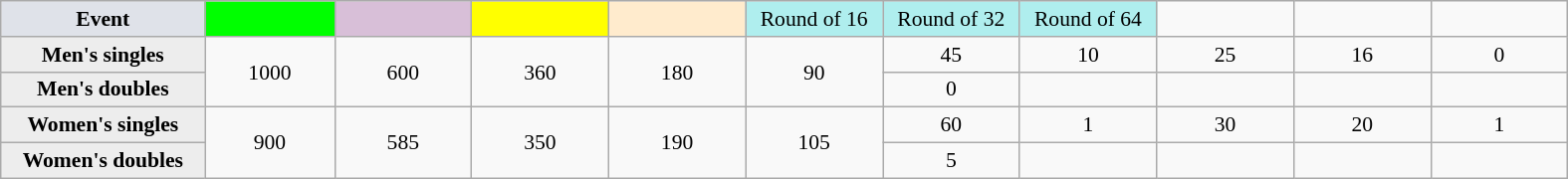<table class=wikitable style=font-size:90%;text-align:center>
<tr>
<td style="width:130px; background:#dfe2e9;"><strong>Event</strong></td>
<td style="width:80px; background:lime;"></td>
<td style="width:85px; background:thistle;"></td>
<td style="width:85px; background:#ff0;"></td>
<td style="width:85px; background:#ffebcd;"></td>
<td style="width:85px; background:#afeeee;">Round of 16</td>
<td style="width:85px; background:#afeeee;">Round of 32</td>
<td style="width:85px; background:#afeeee;">Round of 64</td>
<td width=85></td>
<td width=85></td>
<td width=85></td>
</tr>
<tr>
<th style="background:#ededed;">Men's singles</th>
<td rowspan=2>1000</td>
<td rowspan=2>600</td>
<td rowspan=2>360</td>
<td rowspan=2>180</td>
<td rowspan=2>90</td>
<td>45</td>
<td>10</td>
<td>25</td>
<td>16</td>
<td>0</td>
</tr>
<tr>
<th style="background:#ededed;">Men's doubles</th>
<td>0</td>
<td></td>
<td></td>
<td></td>
<td></td>
</tr>
<tr>
<th style="background:#ededed;">Women's singles</th>
<td rowspan=2>900</td>
<td rowspan=2>585</td>
<td rowspan=2>350</td>
<td rowspan=2>190</td>
<td rowspan=2>105</td>
<td>60</td>
<td>1</td>
<td>30</td>
<td>20</td>
<td>1</td>
</tr>
<tr>
<th style="background:#ededed;">Women's doubles</th>
<td>5</td>
<td></td>
<td></td>
<td></td>
<td></td>
</tr>
</table>
